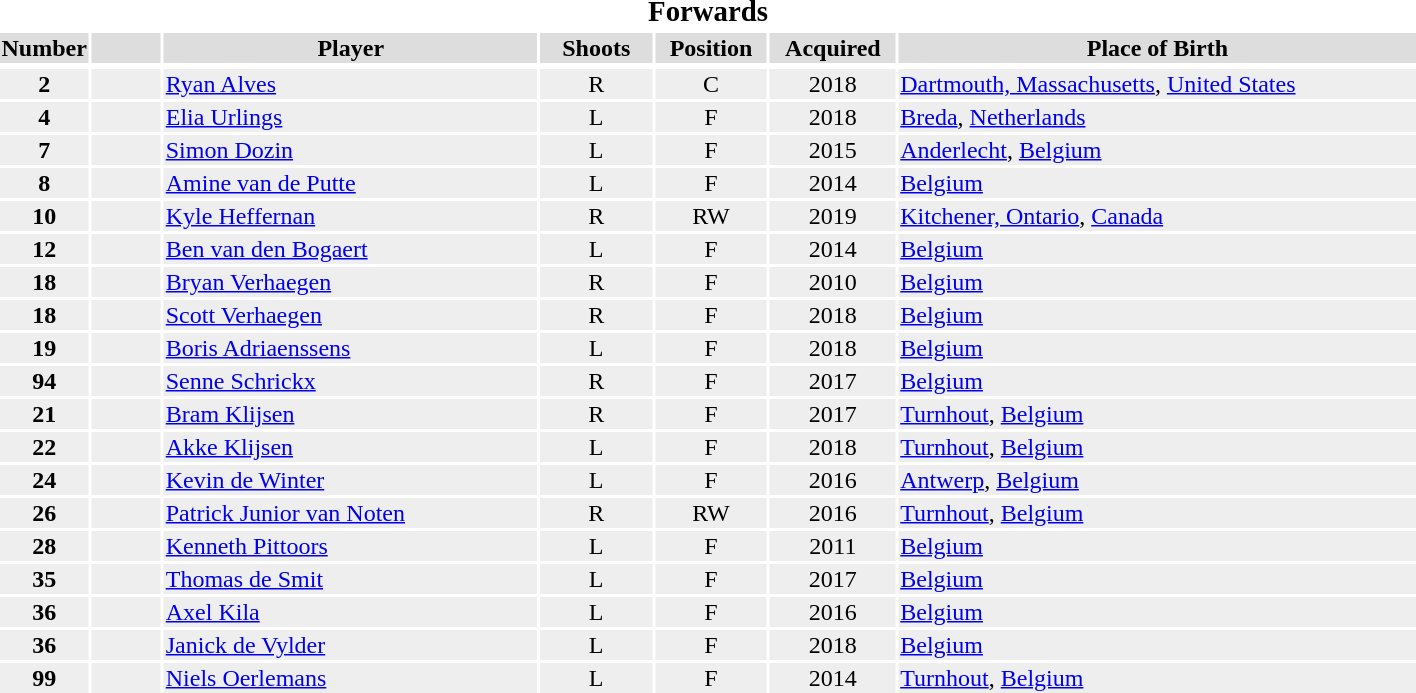<table width=75%>
<tr>
<th colspan=7><big>Forwards</big></th>
</tr>
<tr bgcolor="#dddddd">
<th width=5%>Number</th>
<th width=5%></th>
<th !width=15%>Player</th>
<th width=8%>Shoots</th>
<th width=8%>Position</th>
<th width=9%>Acquired</th>
<th width=37%>Place of Birth</th>
</tr>
<tr>
</tr>
<tr bgcolor="#eeeeee">
<td align=center><strong>2</strong></td>
<td align=center></td>
<td><a href='#'>Ryan Alves</a></td>
<td align=center>R</td>
<td align=center>C</td>
<td align=center>2018</td>
<td><a href='#'>Dartmouth, Massachusetts</a>, <a href='#'>United States</a></td>
</tr>
<tr bgcolor="#eeeeee">
<td align=center><strong>4</strong></td>
<td align=center></td>
<td><a href='#'>Elia Urlings</a></td>
<td align=center>L</td>
<td align=center>F</td>
<td align=center>2018</td>
<td><a href='#'>Breda</a>, <a href='#'>Netherlands</a></td>
</tr>
<tr bgcolor="#eeeeee">
<td align=center><strong>7</strong></td>
<td align=center></td>
<td><a href='#'>Simon Dozin</a></td>
<td align=center>L</td>
<td align=center>F</td>
<td align=center>2015</td>
<td><a href='#'>Anderlecht</a>, <a href='#'>Belgium</a></td>
</tr>
<tr bgcolor="#eeeeee">
<td align=center><strong>8</strong></td>
<td align=center></td>
<td><a href='#'>Amine van de Putte</a></td>
<td align=center>L</td>
<td align=center>F</td>
<td align=center>2014</td>
<td><a href='#'>Belgium</a></td>
</tr>
<tr bgcolor="#eeeeee">
<td align=center><strong>10</strong></td>
<td align=center></td>
<td><a href='#'>Kyle Heffernan</a></td>
<td align=center>R</td>
<td align=center>RW</td>
<td align=center>2019</td>
<td><a href='#'>Kitchener, Ontario</a>, <a href='#'>Canada</a></td>
</tr>
<tr bgcolor="#eeeeee">
<td align=center><strong>12</strong></td>
<td align=center></td>
<td><a href='#'>Ben van den Bogaert</a></td>
<td align=center>L</td>
<td align=center>F</td>
<td align=center>2014</td>
<td><a href='#'>Belgium</a></td>
</tr>
<tr bgcolor="#eeeeee">
<td align=center><strong>18</strong></td>
<td align=center></td>
<td><a href='#'>Bryan Verhaegen</a></td>
<td align=center>R</td>
<td align=center>F</td>
<td align=center>2010</td>
<td><a href='#'>Belgium</a></td>
</tr>
<tr bgcolor="#eeeeee">
<td align=center><strong>18</strong></td>
<td align=center></td>
<td><a href='#'>Scott Verhaegen</a></td>
<td align=center>R</td>
<td align=center>F</td>
<td align=center>2018</td>
<td><a href='#'>Belgium</a></td>
</tr>
<tr bgcolor="#eeeeee">
<td align=center><strong>19</strong></td>
<td align=center></td>
<td><a href='#'>Boris Adriaenssens</a></td>
<td align=center>L</td>
<td align=center>F</td>
<td align=center>2018</td>
<td><a href='#'>Belgium</a></td>
</tr>
<tr bgcolor="#eeeeee">
<td align=center><strong>94</strong></td>
<td align=center></td>
<td><a href='#'>Senne Schrickx</a></td>
<td align=center>R</td>
<td align=center>F</td>
<td align=center>2017</td>
<td><a href='#'>Belgium</a></td>
</tr>
<tr bgcolor="#eeeeee">
<td align=center><strong>21</strong></td>
<td align=center></td>
<td><a href='#'>Bram Klijsen</a></td>
<td align=center>R</td>
<td align=center>F</td>
<td align=center>2017</td>
<td><a href='#'>Turnhout</a>, <a href='#'>Belgium</a></td>
</tr>
<tr bgcolor="#eeeeee">
<td align=center><strong>22</strong></td>
<td align=center></td>
<td><a href='#'>Akke Klijsen</a></td>
<td align=center>L</td>
<td align=center>F</td>
<td align=center>2018</td>
<td><a href='#'>Turnhout</a>, <a href='#'>Belgium</a></td>
</tr>
<tr bgcolor="#eeeeee">
<td align=center><strong>24</strong></td>
<td align=center></td>
<td><a href='#'>Kevin de Winter</a></td>
<td align=center>L</td>
<td align=center>F</td>
<td align=center>2016</td>
<td><a href='#'>Antwerp</a>, <a href='#'>Belgium</a></td>
</tr>
<tr bgcolor="#eeeeee">
<td align=center><strong>26</strong></td>
<td align=center></td>
<td><a href='#'>Patrick Junior van Noten</a></td>
<td align=center>R</td>
<td align=center>RW</td>
<td align=center>2016</td>
<td><a href='#'>Turnhout</a>, <a href='#'>Belgium</a></td>
</tr>
<tr bgcolor="#eeeeee">
<td align=center><strong>28</strong></td>
<td align=center></td>
<td><a href='#'>Kenneth Pittoors</a></td>
<td align=center>L</td>
<td align=center>F</td>
<td align=center>2011</td>
<td><a href='#'>Belgium</a></td>
</tr>
<tr bgcolor="#eeeeee">
<td align=center><strong>35</strong></td>
<td align=center></td>
<td><a href='#'>Thomas de Smit</a></td>
<td align=center>L</td>
<td align=center>F</td>
<td align=center>2017</td>
<td><a href='#'>Belgium</a></td>
</tr>
<tr bgcolor="#eeeeee">
<td align=center><strong>36</strong></td>
<td align=center></td>
<td><a href='#'>Axel Kila</a></td>
<td align=center>L</td>
<td align=center>F</td>
<td align=center>2016</td>
<td><a href='#'>Belgium</a></td>
</tr>
<tr bgcolor="#eeeeee">
<td align=center><strong>36</strong></td>
<td align=center></td>
<td><a href='#'>Janick de Vylder</a></td>
<td align=center>L</td>
<td align=center>F</td>
<td align=center>2018</td>
<td><a href='#'>Belgium</a></td>
</tr>
<tr bgcolor="#eeeeee">
<td align=center><strong>99</strong></td>
<td align=center></td>
<td><a href='#'>Niels Oerlemans</a></td>
<td align=center>L</td>
<td align=center>F</td>
<td align=center>2014</td>
<td><a href='#'>Turnhout</a>, <a href='#'>Belgium</a></td>
</tr>
</table>
